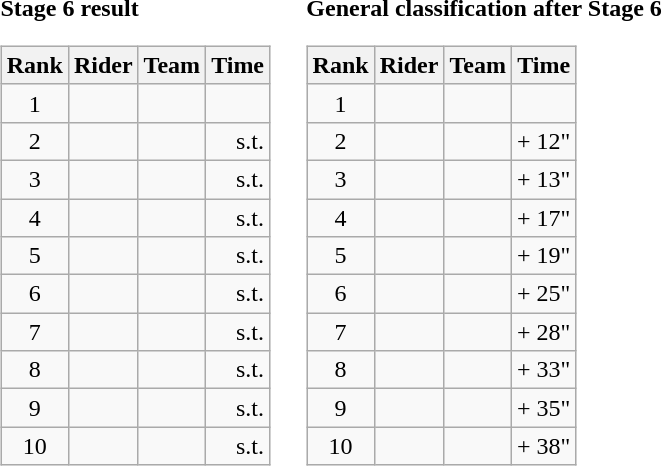<table>
<tr>
<td><strong>Stage 6 result</strong><br><table class="wikitable">
<tr>
<th scope="col">Rank</th>
<th scope="col">Rider</th>
<th scope="col">Team</th>
<th scope="col">Time</th>
</tr>
<tr>
<td style="text-align:center;">1</td>
<td></td>
<td></td>
<td style="text-align:right;"></td>
</tr>
<tr>
<td style="text-align:center;">2</td>
<td></td>
<td></td>
<td style="text-align:right;">s.t.</td>
</tr>
<tr>
<td style="text-align:center;">3</td>
<td></td>
<td></td>
<td style="text-align:right;">s.t.</td>
</tr>
<tr>
<td style="text-align:center;">4</td>
<td></td>
<td></td>
<td style="text-align:right;">s.t.</td>
</tr>
<tr>
<td style="text-align:center;">5</td>
<td></td>
<td></td>
<td style="text-align:right;">s.t.</td>
</tr>
<tr>
<td style="text-align:center;">6</td>
<td></td>
<td></td>
<td style="text-align:right;">s.t.</td>
</tr>
<tr>
<td style="text-align:center;">7</td>
<td></td>
<td></td>
<td style="text-align:right;">s.t.</td>
</tr>
<tr>
<td style="text-align:center;">8</td>
<td></td>
<td></td>
<td style="text-align:right;">s.t.</td>
</tr>
<tr>
<td style="text-align:center;">9</td>
<td></td>
<td></td>
<td style="text-align:right;">s.t.</td>
</tr>
<tr>
<td style="text-align:center;">10</td>
<td></td>
<td></td>
<td style="text-align:right;">s.t.</td>
</tr>
</table>
</td>
<td></td>
<td><strong>General classification after Stage 6</strong><br><table class="wikitable">
<tr>
<th scope="col">Rank</th>
<th scope="col">Rider</th>
<th scope="col">Team</th>
<th scope="col">Time</th>
</tr>
<tr>
<td style="text-align:center;">1</td>
<td></td>
<td></td>
<td style="text-align:right;"></td>
</tr>
<tr>
<td style="text-align:center;">2</td>
<td></td>
<td></td>
<td style="text-align:right;">+ 12"</td>
</tr>
<tr>
<td style="text-align:center;">3</td>
<td></td>
<td></td>
<td style="text-align:right;">+ 13"</td>
</tr>
<tr>
<td style="text-align:center;">4</td>
<td></td>
<td></td>
<td style="text-align:right;">+ 17"</td>
</tr>
<tr>
<td style="text-align:center;">5</td>
<td></td>
<td></td>
<td style="text-align:right;">+ 19"</td>
</tr>
<tr>
<td style="text-align:center;">6</td>
<td></td>
<td></td>
<td style="text-align:right;">+ 25"</td>
</tr>
<tr>
<td style="text-align:center;">7</td>
<td></td>
<td></td>
<td style="text-align:right;">+ 28"</td>
</tr>
<tr>
<td style="text-align:center;">8</td>
<td></td>
<td></td>
<td style="text-align:right;">+ 33"</td>
</tr>
<tr>
<td style="text-align:center;">9</td>
<td></td>
<td></td>
<td style="text-align:right;">+ 35"</td>
</tr>
<tr>
<td style="text-align:center;">10</td>
<td></td>
<td></td>
<td style="text-align:right;">+ 38"</td>
</tr>
</table>
</td>
</tr>
</table>
